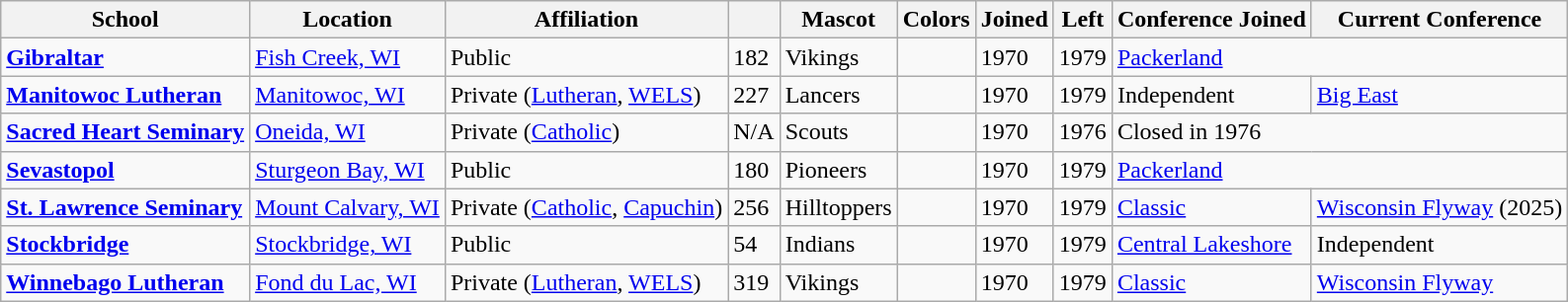<table class="wikitable sortable">
<tr>
<th>School</th>
<th>Location</th>
<th>Affiliation</th>
<th></th>
<th>Mascot</th>
<th>Colors</th>
<th>Joined</th>
<th>Left</th>
<th>Conference Joined</th>
<th>Current Conference</th>
</tr>
<tr>
<td><a href='#'><strong>Gibraltar</strong></a></td>
<td><a href='#'>Fish Creek, WI</a></td>
<td>Public</td>
<td>182</td>
<td>Vikings</td>
<td> </td>
<td>1970</td>
<td>1979</td>
<td colspan="2"><a href='#'>Packerland</a></td>
</tr>
<tr>
<td><a href='#'><strong>Manitowoc Lutheran</strong></a></td>
<td><a href='#'>Manitowoc, WI</a></td>
<td>Private (<a href='#'>Lutheran</a>, <a href='#'>WELS</a>)</td>
<td>227</td>
<td>Lancers</td>
<td> </td>
<td>1970</td>
<td>1979</td>
<td>Independent</td>
<td><a href='#'>Big East</a></td>
</tr>
<tr>
<td><a href='#'><strong>Sacred Heart Seminary</strong></a></td>
<td><a href='#'>Oneida, WI</a></td>
<td>Private (<a href='#'>Catholic</a>)</td>
<td>N/A</td>
<td>Scouts</td>
<td> </td>
<td>1970</td>
<td>1976</td>
<td colspan="2">Closed in 1976</td>
</tr>
<tr>
<td><a href='#'><strong>Sevastopol</strong></a></td>
<td><a href='#'>Sturgeon Bay, WI</a></td>
<td>Public</td>
<td>180</td>
<td>Pioneers</td>
<td> </td>
<td>1970</td>
<td>1979</td>
<td colspan="2"><a href='#'>Packerland</a></td>
</tr>
<tr>
<td><a href='#'><strong>St. Lawrence Seminary</strong></a></td>
<td><a href='#'>Mount Calvary, WI</a></td>
<td>Private (<a href='#'>Catholic</a>, <a href='#'>Capuchin</a>)</td>
<td>256</td>
<td>Hilltoppers</td>
<td> </td>
<td>1970</td>
<td>1979</td>
<td><a href='#'>Classic</a></td>
<td><a href='#'>Wisconsin Flyway</a> (2025)</td>
</tr>
<tr>
<td><a href='#'><strong>Stockbridge</strong></a></td>
<td><a href='#'>Stockbridge, WI</a></td>
<td>Public</td>
<td>54</td>
<td>Indians</td>
<td> </td>
<td>1970</td>
<td>1979</td>
<td><a href='#'>Central Lakeshore</a></td>
<td>Independent</td>
</tr>
<tr>
<td><a href='#'><strong>Winnebago Lutheran</strong></a></td>
<td><a href='#'>Fond du Lac, WI</a></td>
<td>Private (<a href='#'>Lutheran</a>, <a href='#'>WELS</a>)</td>
<td>319</td>
<td>Vikings</td>
<td> </td>
<td>1970</td>
<td>1979</td>
<td><a href='#'>Classic</a></td>
<td><a href='#'>Wisconsin Flyway</a></td>
</tr>
</table>
